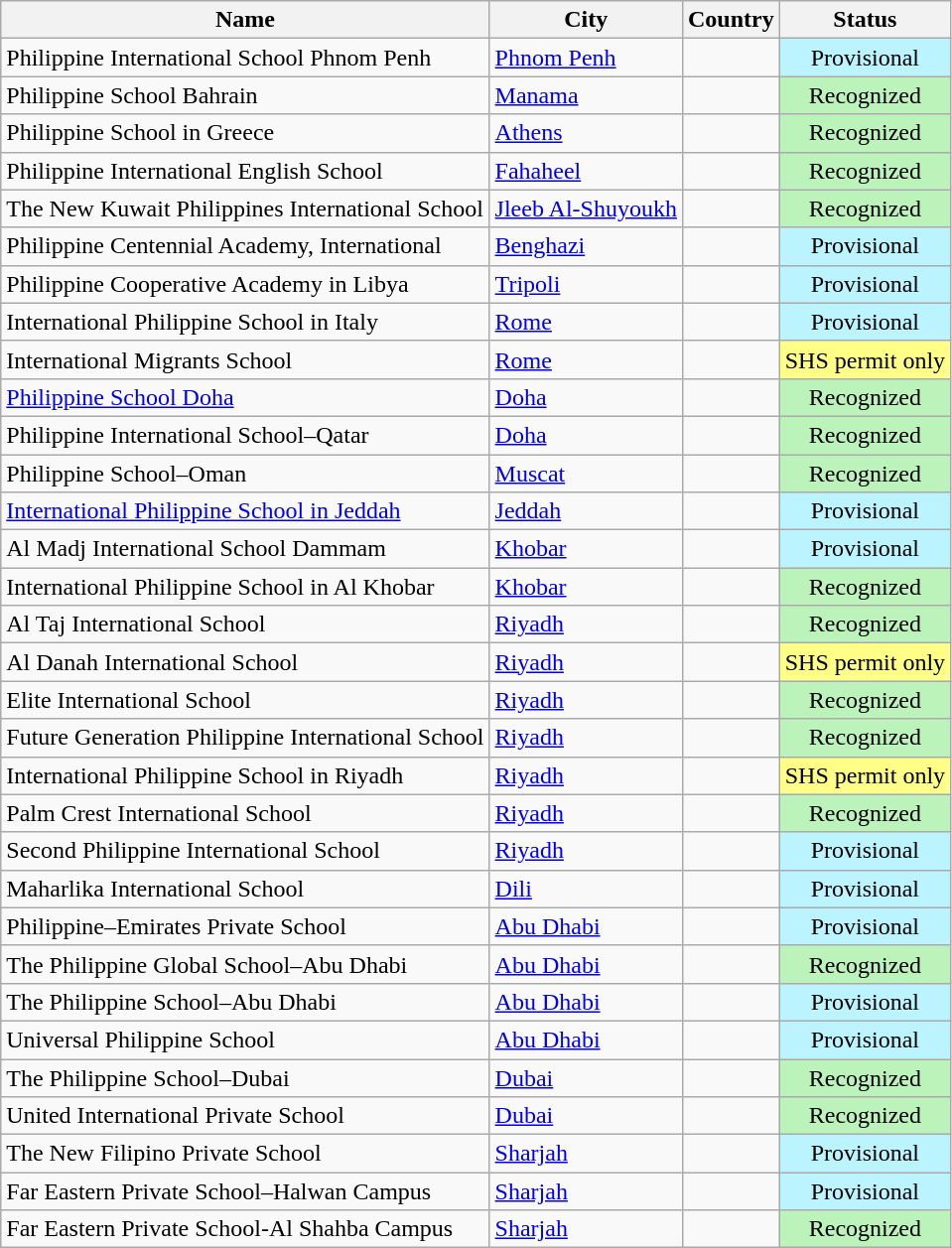<table class="wikitable sortable">
<tr>
<th>Name</th>
<th>City</th>
<th>Country</th>
<th>Status</th>
</tr>
<tr>
<td>Philippine International School Phnom Penh</td>
<td><a href='#'>Phnom Penh</a></td>
<td></td>
<td style="background:#BBF3FF;" align=center>Provisional</td>
</tr>
<tr>
<td>Philippine School Bahrain</td>
<td><a href='#'>Manama</a></td>
<td></td>
<td style="background:#BBF3BB;" align=center>Recognized</td>
</tr>
<tr>
<td>Philippine School in Greece</td>
<td><a href='#'>Athens</a></td>
<td></td>
<td style="background:#BBF3BB;" align=center>Recognized</td>
</tr>
<tr>
<td>Philippine International English School</td>
<td><a href='#'>Fahaheel</a></td>
<td></td>
<td style="background:#BBF3BB;" align=center>Recognized</td>
</tr>
<tr>
<td>The New Kuwait Philippines International School</td>
<td><a href='#'>Jleeb Al-Shuyoukh</a></td>
<td></td>
<td style="background:#BBF3BB;" align=center>Recognized</td>
</tr>
<tr>
<td>Philippine Centennial Academy, International</td>
<td><a href='#'>Benghazi</a></td>
<td></td>
<td style="background:#BBF3FF;" align=center>Provisional</td>
</tr>
<tr>
<td>Philippine Cooperative Academy in Libya</td>
<td><a href='#'>Tripoli</a></td>
<td></td>
<td style="background:#BBF3FF;" align=center>Provisional</td>
</tr>
<tr>
<td>International Philippine School in Italy</td>
<td><a href='#'>Rome</a></td>
<td></td>
<td style="background:#BBF3FF;" align=center>Provisional</td>
</tr>
<tr>
<td>International Migrants School</td>
<td><a href='#'>Rome</a></td>
<td></td>
<td style="background:#FFFF88;" align=center>SHS permit only</td>
</tr>
<tr>
<td><a href='#'>Philippine School Doha</a></td>
<td><a href='#'>Doha</a></td>
<td></td>
<td style="background:#BBF3BB;" align=center>Recognized</td>
</tr>
<tr>
<td>Philippine International School–Qatar</td>
<td><a href='#'>Doha</a></td>
<td></td>
<td style="background:#BBF3BB;" align=center>Recognized</td>
</tr>
<tr>
<td>Philippine School–Oman</td>
<td><a href='#'>Muscat</a></td>
<td></td>
<td style="background:#BBF3BB;" align=center>Recognized</td>
</tr>
<tr>
<td><a href='#'>International Philippine School in Jeddah</a></td>
<td><a href='#'>Jeddah</a></td>
<td></td>
<td style="background:#BBF3FF;" align=center>Provisional</td>
</tr>
<tr>
<td>Al Madj International School Dammam</td>
<td><a href='#'>Khobar</a></td>
<td></td>
<td style="background:#BBF3FF;" align=center>Provisional</td>
</tr>
<tr>
<td>International Philippine School in Al Khobar</td>
<td><a href='#'>Khobar</a></td>
<td></td>
<td style="background:#BBF3BB;" align=center>Recognized</td>
</tr>
<tr>
<td>Al Taj International School</td>
<td><a href='#'>Riyadh</a></td>
<td></td>
<td style="background:#BBF3BB;" align=center>Recognized</td>
</tr>
<tr>
<td>Al Danah International School</td>
<td><a href='#'>Riyadh</a></td>
<td></td>
<td style="background:#FFFF88;" align=center>SHS permit only</td>
</tr>
<tr>
<td>Elite International School</td>
<td><a href='#'>Riyadh</a></td>
<td></td>
<td style="background:#BBF3BB;" align=center>Recognized</td>
</tr>
<tr>
<td>Future Generation Philippine International School</td>
<td><a href='#'>Riyadh</a></td>
<td></td>
<td style="background:#BBF3BB;" align=center>Recognized</td>
</tr>
<tr>
<td>International Philippine School in Riyadh</td>
<td><a href='#'>Riyadh</a></td>
<td></td>
<td style="background:#FFFF88;" align=center>SHS permit only</td>
</tr>
<tr>
<td>Palm Crest International School</td>
<td><a href='#'>Riyadh</a></td>
<td></td>
<td style="background:#BBF3BB;" align=center>Recognized</td>
</tr>
<tr>
<td>Second Philippine International School</td>
<td><a href='#'>Riyadh</a></td>
<td></td>
<td style="background:#BBF3FF;" align=center>Provisional</td>
</tr>
<tr>
<td>Maharlika International School</td>
<td><a href='#'>Dili</a></td>
<td></td>
<td style="background:#BBF3FF;" align=center>Provisional</td>
</tr>
<tr>
<td>Philippine–Emirates Private School</td>
<td><a href='#'>Abu Dhabi</a></td>
<td></td>
<td style="background:#BBF3FF;" align=center>Provisional</td>
</tr>
<tr>
<td>The Philippine Global School–Abu Dhabi</td>
<td><a href='#'>Abu Dhabi</a></td>
<td></td>
<td style="background:#BBF3BB;" align=center>Recognized</td>
</tr>
<tr>
<td>The Philippine School–Abu Dhabi</td>
<td><a href='#'>Abu Dhabi</a></td>
<td></td>
<td style="background:#BBF3FF;" align=center>Provisional</td>
</tr>
<tr>
<td>Universal Philippine School</td>
<td><a href='#'>Abu Dhabi</a></td>
<td></td>
<td style="background:#BBF3FF;" align=center>Provisional</td>
</tr>
<tr>
<td>The Philippine School–Dubai</td>
<td><a href='#'>Dubai</a></td>
<td></td>
<td style="background:#BBF3BB;" align=center>Recognized</td>
</tr>
<tr>
<td>United International Private School</td>
<td><a href='#'>Dubai</a></td>
<td></td>
<td style="background:#BBF3BB;" align=center>Recognized</td>
</tr>
<tr>
<td>The New Filipino Private School</td>
<td><a href='#'>Sharjah</a></td>
<td></td>
<td style="background:#BBF3FF;" align=center>Provisional</td>
</tr>
<tr>
<td>Far Eastern Private School–Halwan Campus</td>
<td><a href='#'>Sharjah</a></td>
<td></td>
<td style="background:#BBF3FF;" align=center>Provisional</td>
</tr>
<tr>
<td>Far Eastern Private School-Al Shahba Campus</td>
<td><a href='#'>Sharjah</a></td>
<td></td>
<td style="background:#BBF3BB;" align=center>Recognized</td>
</tr>
</table>
